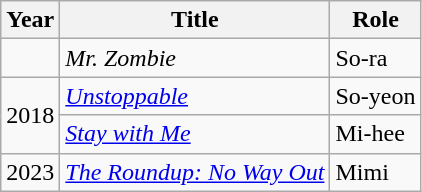<table class="wikitable">
<tr>
<th>Year</th>
<th>Title</th>
<th>Role</th>
</tr>
<tr>
<td></td>
<td><em>Mr. Zombie</em></td>
<td>So-ra</td>
</tr>
<tr>
<td rowspan=2 style="text-align:center;">2018</td>
<td><em><a href='#'>Unstoppable</a></em></td>
<td>So-yeon</td>
</tr>
<tr>
<td><em><a href='#'>Stay with Me</a></em></td>
<td>Mi-hee</td>
</tr>
<tr>
<td>2023</td>
<td><em><a href='#'>The Roundup: No Way Out</a></em></td>
<td>Mimi</td>
</tr>
</table>
